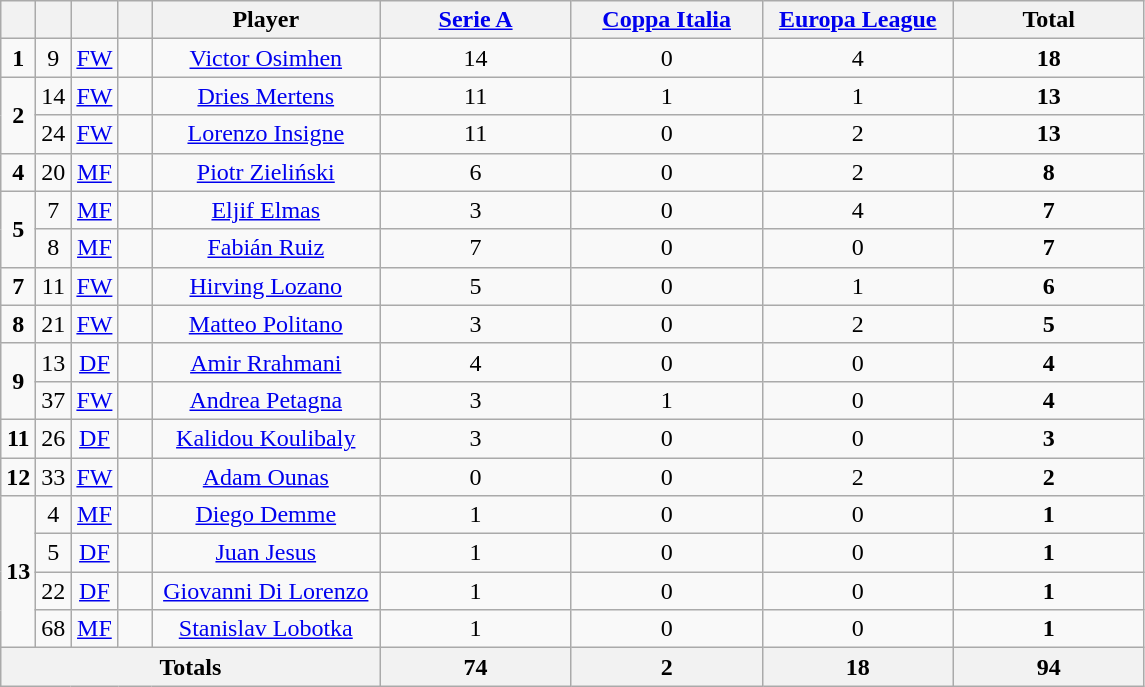<table class="wikitable" style="text-align:center">
<tr>
<th width=15></th>
<th width=15></th>
<th width=15></th>
<th width=15></th>
<th width=145>Player</th>
<th width=120><a href='#'>Serie A</a></th>
<th width=120><a href='#'>Coppa Italia</a></th>
<th width=120><a href='#'>Europa League</a></th>
<th width=120>Total</th>
</tr>
<tr>
<td><strong>1</strong></td>
<td>9</td>
<td><a href='#'>FW</a></td>
<td align="left"></td>
<td><a href='#'>Victor Osimhen</a></td>
<td>14</td>
<td>0</td>
<td>4</td>
<td><strong>18</strong></td>
</tr>
<tr>
<td rowspan="2"><strong>2</strong></td>
<td>14</td>
<td><a href='#'>FW</a></td>
<td align=left></td>
<td><a href='#'>Dries Mertens</a></td>
<td>11</td>
<td>1</td>
<td>1</td>
<td><strong>13</strong></td>
</tr>
<tr>
<td>24</td>
<td><a href='#'>FW</a></td>
<td align="left"></td>
<td><a href='#'>Lorenzo Insigne</a></td>
<td>11</td>
<td>0</td>
<td>2</td>
<td><strong>13</strong></td>
</tr>
<tr>
<td><strong>4</strong></td>
<td>20</td>
<td><a href='#'>MF</a></td>
<td align="left"></td>
<td><a href='#'>Piotr Zieliński</a></td>
<td>6</td>
<td>0</td>
<td>2</td>
<td><strong>8</strong></td>
</tr>
<tr>
<td rowspan="2"><strong>5</strong></td>
<td>7</td>
<td><a href='#'>MF</a></td>
<td align="left"></td>
<td><a href='#'>Eljif Elmas</a></td>
<td>3</td>
<td>0</td>
<td>4</td>
<td><strong>7</strong></td>
</tr>
<tr>
<td>8</td>
<td><a href='#'>MF</a></td>
<td align="left"></td>
<td><a href='#'>Fabián Ruiz</a></td>
<td>7</td>
<td>0</td>
<td>0</td>
<td><strong>7</strong></td>
</tr>
<tr>
<td><strong>7</strong></td>
<td>11</td>
<td><a href='#'>FW</a></td>
<td align="left"></td>
<td><a href='#'>Hirving Lozano</a></td>
<td>5</td>
<td>0</td>
<td>1</td>
<td><strong>6</strong></td>
</tr>
<tr>
<td><strong>8</strong></td>
<td>21</td>
<td align="left"><a href='#'>FW</a></td>
<td></td>
<td><a href='#'>Matteo Politano</a></td>
<td>3</td>
<td>0</td>
<td>2</td>
<td><strong>5</strong></td>
</tr>
<tr>
<td rowspan="2"><strong>9</strong></td>
<td>13</td>
<td><a href='#'>DF</a></td>
<td align="left"></td>
<td><a href='#'>Amir Rrahmani</a></td>
<td>4</td>
<td>0</td>
<td>0</td>
<td><strong>4</strong></td>
</tr>
<tr>
<td>37</td>
<td><a href='#'>FW</a></td>
<td align="left"></td>
<td><a href='#'>Andrea Petagna</a></td>
<td>3</td>
<td>1</td>
<td>0</td>
<td><strong>4</strong></td>
</tr>
<tr>
<td><strong>11</strong></td>
<td>26</td>
<td><a href='#'>DF</a></td>
<td align="left"></td>
<td><a href='#'>Kalidou Koulibaly</a></td>
<td>3</td>
<td>0</td>
<td>0</td>
<td><strong>3</strong></td>
</tr>
<tr>
<td><strong>12</strong></td>
<td>33</td>
<td><a href='#'>FW</a></td>
<td></td>
<td><a href='#'>Adam Ounas</a></td>
<td>0</td>
<td>0</td>
<td>2</td>
<td><strong>2</strong></td>
</tr>
<tr>
<td rowspan="4"><strong>13</strong></td>
<td>4</td>
<td><a href='#'>MF</a></td>
<td></td>
<td><a href='#'>Diego Demme</a></td>
<td>1</td>
<td>0</td>
<td>0</td>
<td><strong>1</strong></td>
</tr>
<tr>
<td>5</td>
<td><a href='#'>DF</a></td>
<td></td>
<td><a href='#'>Juan Jesus</a></td>
<td>1</td>
<td>0</td>
<td>0</td>
<td><strong>1</strong></td>
</tr>
<tr>
<td>22</td>
<td><a href='#'>DF</a></td>
<td></td>
<td><a href='#'>Giovanni Di Lorenzo</a></td>
<td>1</td>
<td>0</td>
<td>0</td>
<td><strong>1</strong></td>
</tr>
<tr>
<td>68</td>
<td><a href='#'>MF</a></td>
<td></td>
<td><a href='#'>Stanislav Lobotka</a></td>
<td>1</td>
<td>0</td>
<td>0</td>
<td><strong>1</strong></td>
</tr>
<tr>
<th colspan="5">Totals</th>
<th>74</th>
<th>2</th>
<th>18</th>
<th>94</th>
</tr>
</table>
